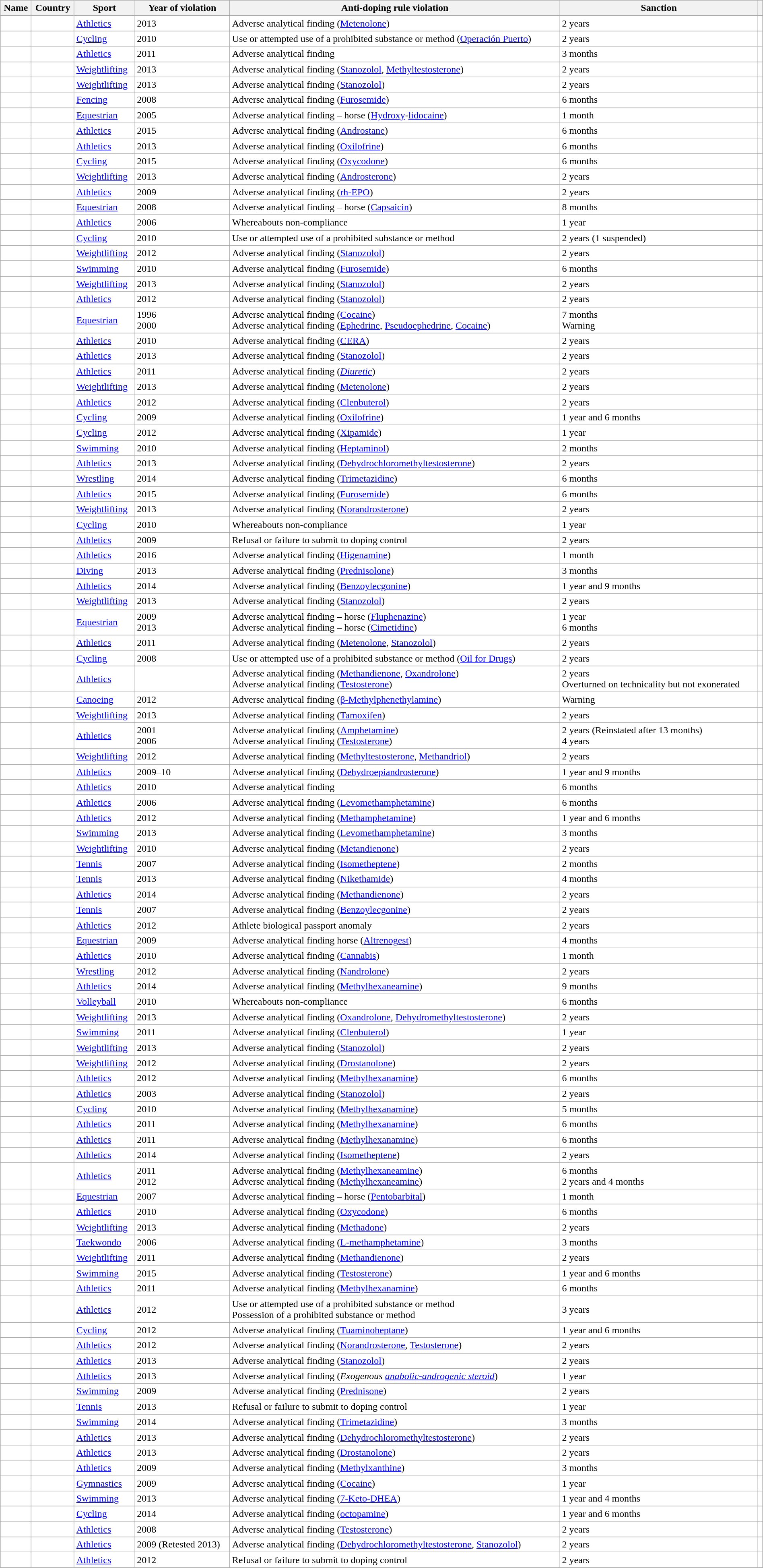<table class="wikitable sortable plainrowheaders" style="width:100%; background:#fff;">
<tr class="unsortable">
<th scope="col">Name</th>
<th scope="col">Country</th>
<th scope="col">Sport</th>
<th scope="col">Year of violation</th>
<th scope="col">Anti-doping rule violation</th>
<th scope="col">Sanction</th>
<th scope="col" class="unsortable"></th>
</tr>
<tr>
<td></td>
<td></td>
<td><a href='#'>Athletics</a></td>
<td>2013</td>
<td>Adverse analytical finding (<a href='#'>Metenolone</a>)</td>
<td>2 years</td>
<td></td>
</tr>
<tr>
<td></td>
<td></td>
<td><a href='#'>Cycling</a></td>
<td>2010</td>
<td>Use or attempted use of a prohibited substance or method (<a href='#'>Operación Puerto</a>)</td>
<td>2 years</td>
<td></td>
</tr>
<tr>
<td></td>
<td></td>
<td><a href='#'>Athletics</a></td>
<td>2011</td>
<td>Adverse analytical finding</td>
<td>3 months</td>
<td></td>
</tr>
<tr>
<td></td>
<td></td>
<td><a href='#'>Weightlifting</a></td>
<td>2013</td>
<td>Adverse analytical finding (<a href='#'>Stanozolol</a>, <a href='#'>Methyltestosterone</a>)</td>
<td>2 years</td>
<td></td>
</tr>
<tr>
<td></td>
<td></td>
<td><a href='#'>Weightlifting</a></td>
<td>2013</td>
<td>Adverse analytical finding (<a href='#'>Stanozolol</a>)</td>
<td>2 years</td>
<td></td>
</tr>
<tr>
<td></td>
<td></td>
<td><a href='#'>Fencing</a></td>
<td>2008</td>
<td>Adverse analytical finding (<a href='#'>Furosemide</a>)</td>
<td>6 months</td>
<td></td>
</tr>
<tr>
<td></td>
<td></td>
<td><a href='#'>Equestrian</a></td>
<td>2005</td>
<td>Adverse analytical finding – horse (<a href='#'>Hydroxy</a>-<a href='#'>lidocaine</a>)</td>
<td>1 month</td>
<td></td>
</tr>
<tr>
<td></td>
<td></td>
<td><a href='#'>Athletics</a></td>
<td>2015</td>
<td>Adverse analytical finding (<a href='#'>Androstane</a>)</td>
<td>6 months</td>
<td></td>
</tr>
<tr>
<td></td>
<td></td>
<td><a href='#'>Athletics</a></td>
<td>2013</td>
<td>Adverse analytical finding (<a href='#'>Oxilofrine</a>)</td>
<td>6 months</td>
<td></td>
</tr>
<tr>
<td></td>
<td></td>
<td><a href='#'>Cycling</a></td>
<td>2015</td>
<td>Adverse analytical finding (<a href='#'>Oxycodone</a>)</td>
<td>6 months</td>
<td></td>
</tr>
<tr>
<td></td>
<td></td>
<td><a href='#'>Weightlifting</a></td>
<td>2013</td>
<td>Adverse analytical finding (<a href='#'>Androsterone</a>)</td>
<td>2 years</td>
<td></td>
</tr>
<tr>
<td></td>
<td></td>
<td><a href='#'>Athletics</a></td>
<td>2009</td>
<td>Adverse analytical finding (<a href='#'>rh-EPO</a>)</td>
<td>2 years</td>
<td></td>
</tr>
<tr>
<td></td>
<td></td>
<td><a href='#'>Equestrian</a></td>
<td>2008</td>
<td>Adverse analytical finding – horse (<a href='#'>Capsaicin</a>)</td>
<td>8 months</td>
<td></td>
</tr>
<tr>
<td></td>
<td></td>
<td><a href='#'>Athletics</a></td>
<td>2006</td>
<td>Whereabouts non-compliance</td>
<td>1 year</td>
<td></td>
</tr>
<tr>
<td></td>
<td></td>
<td><a href='#'>Cycling</a></td>
<td>2010</td>
<td>Use or attempted use of a prohibited substance or method</td>
<td>2 years (1 suspended)</td>
<td></td>
</tr>
<tr>
<td></td>
<td></td>
<td><a href='#'>Weightlifting</a></td>
<td>2012</td>
<td>Adverse analytical finding (<a href='#'>Stanozolol</a>)</td>
<td>2 years</td>
<td></td>
</tr>
<tr>
<td></td>
<td></td>
<td><a href='#'>Swimming</a></td>
<td>2010</td>
<td>Adverse analytical finding (<a href='#'>Furosemide</a>)</td>
<td>6 months</td>
<td></td>
</tr>
<tr>
<td></td>
<td></td>
<td><a href='#'>Weightlifting</a></td>
<td>2013</td>
<td>Adverse analytical finding (<a href='#'>Stanozolol</a>)</td>
<td>2 years</td>
<td></td>
</tr>
<tr>
<td></td>
<td></td>
<td><a href='#'>Athletics</a></td>
<td>2012</td>
<td>Adverse analytical finding (<a href='#'>Stanozolol</a>)</td>
<td>2 years</td>
<td></td>
</tr>
<tr>
<td></td>
<td></td>
<td><a href='#'>Equestrian</a></td>
<td>1996<br>2000</td>
<td>Adverse analytical finding (<a href='#'>Cocaine</a>)<br>Adverse analytical finding (<a href='#'>Ephedrine</a>, <a href='#'>Pseudoephedrine</a>, <a href='#'>Cocaine</a>)</td>
<td>7 months<br>Warning</td>
<td></td>
</tr>
<tr>
<td></td>
<td></td>
<td><a href='#'>Athletics</a></td>
<td>2010</td>
<td>Adverse analytical finding (<a href='#'>CERA</a>)</td>
<td>2 years</td>
<td></td>
</tr>
<tr>
<td></td>
<td></td>
<td><a href='#'>Athletics</a></td>
<td>2013</td>
<td>Adverse analytical finding (<a href='#'>Stanozolol</a>)</td>
<td>2 years</td>
<td></td>
</tr>
<tr>
<td></td>
<td></td>
<td><a href='#'>Athletics</a></td>
<td>2011</td>
<td>Adverse analytical finding (<em><a href='#'>Diuretic</a></em>)</td>
<td>2 years</td>
<td></td>
</tr>
<tr>
<td></td>
<td></td>
<td><a href='#'>Weightlifting</a></td>
<td>2013</td>
<td>Adverse analytical finding (<a href='#'>Metenolone</a>)</td>
<td>2 years</td>
<td></td>
</tr>
<tr>
<td></td>
<td></td>
<td><a href='#'>Athletics</a></td>
<td>2012</td>
<td>Adverse analytical finding (<a href='#'>Clenbuterol</a>)</td>
<td>2 years</td>
<td></td>
</tr>
<tr>
<td></td>
<td></td>
<td><a href='#'>Cycling</a></td>
<td>2009</td>
<td>Adverse analytical finding (<a href='#'>Oxilofrine</a>)</td>
<td>1 year and 6 months</td>
<td></td>
</tr>
<tr>
<td></td>
<td></td>
<td><a href='#'>Cycling</a></td>
<td>2012</td>
<td>Adverse analytical finding (<a href='#'>Xipamide</a>)</td>
<td>1 year</td>
<td></td>
</tr>
<tr>
<td></td>
<td></td>
<td><a href='#'>Swimming</a></td>
<td>2010</td>
<td>Adverse analytical finding (<a href='#'>Heptaminol</a>)</td>
<td>2 months</td>
<td></td>
</tr>
<tr>
<td></td>
<td></td>
<td><a href='#'>Athletics</a></td>
<td>2013</td>
<td>Adverse analytical finding (<a href='#'>Dehydrochloromethyltestosterone</a>)</td>
<td>2 years</td>
<td></td>
</tr>
<tr>
<td></td>
<td></td>
<td><a href='#'>Wrestling</a></td>
<td>2014</td>
<td>Adverse analytical finding (<a href='#'>Trimetazidine</a>)</td>
<td>6 months</td>
<td></td>
</tr>
<tr>
<td></td>
<td></td>
<td><a href='#'>Athletics</a></td>
<td>2015</td>
<td>Adverse analytical finding (<a href='#'>Furosemide</a>)</td>
<td>6 months</td>
<td></td>
</tr>
<tr>
<td></td>
<td></td>
<td><a href='#'>Weightlifting</a></td>
<td>2013</td>
<td>Adverse analytical finding (<a href='#'>Norandrosterone</a>)</td>
<td>2 years</td>
<td></td>
</tr>
<tr>
<td></td>
<td></td>
<td><a href='#'>Cycling</a></td>
<td>2010</td>
<td>Whereabouts non-compliance</td>
<td>1 year</td>
<td></td>
</tr>
<tr>
<td></td>
<td></td>
<td><a href='#'>Athletics</a></td>
<td>2009</td>
<td>Refusal or failure to submit to doping control</td>
<td>2 years</td>
<td></td>
</tr>
<tr>
<td></td>
<td></td>
<td><a href='#'>Athletics</a></td>
<td>2016</td>
<td>Adverse analytical finding (<a href='#'>Higenamine</a>)</td>
<td>1 month</td>
<td></td>
</tr>
<tr>
<td></td>
<td></td>
<td><a href='#'>Diving</a></td>
<td>2013</td>
<td>Adverse analytical finding (<a href='#'>Prednisolone</a>)</td>
<td>3 months</td>
<td></td>
</tr>
<tr>
<td></td>
<td></td>
<td><a href='#'>Athletics</a></td>
<td>2014</td>
<td>Adverse analytical finding (<a href='#'>Benzoylecgonine</a>)</td>
<td>1 year and 9 months</td>
<td></td>
</tr>
<tr>
<td></td>
<td></td>
<td><a href='#'>Weightlifting</a></td>
<td>2013</td>
<td>Adverse analytical finding (<a href='#'>Stanozolol</a>)</td>
<td>2 years</td>
<td></td>
</tr>
<tr>
<td></td>
<td></td>
<td><a href='#'>Equestrian</a></td>
<td>2009<br>2013</td>
<td>Adverse analytical finding – horse (<a href='#'>Fluphenazine</a>)<br>Adverse analytical finding – horse (<a href='#'>Cimetidine</a>)</td>
<td>1 year<br>6 months</td>
<td></td>
</tr>
<tr>
<td></td>
<td></td>
<td><a href='#'>Athletics</a></td>
<td>2011</td>
<td>Adverse analytical finding (<a href='#'>Metenolone</a>, <a href='#'>Stanozolol</a>)</td>
<td>2 years</td>
<td></td>
</tr>
<tr>
<td></td>
<td></td>
<td><a href='#'>Cycling</a></td>
<td>2008</td>
<td>Use or attempted use of a prohibited substance or method (<a href='#'>Oil for Drugs</a>)</td>
<td>2 years</td>
<td></td>
</tr>
<tr>
<td></td>
<td></td>
<td><a href='#'>Athletics</a></td>
<td></td>
<td>Adverse analytical finding (<a href='#'>Methandienone</a>, <a href='#'>Oxandrolone</a>)<br>Adverse analytical finding (<a href='#'>Testosterone</a>)</td>
<td>2 years<br>Overturned on technicality but not exonerated</td>
<td></td>
</tr>
<tr>
<td></td>
<td></td>
<td><a href='#'>Canoeing</a></td>
<td>2012</td>
<td>Adverse analytical finding (<a href='#'>β-Methylphenethylamine</a>)</td>
<td>Warning</td>
<td></td>
</tr>
<tr>
<td></td>
<td></td>
<td><a href='#'>Weightlifting</a></td>
<td>2013</td>
<td>Adverse analytical finding (<a href='#'>Tamoxifen</a>)</td>
<td>2 years</td>
<td></td>
</tr>
<tr>
<td></td>
<td></td>
<td><a href='#'>Athletics</a></td>
<td>2001<br>2006</td>
<td>Adverse analytical finding (<a href='#'>Amphetamine</a>)<br>Adverse analytical finding (<a href='#'>Testosterone</a>)</td>
<td>2 years (Reinstated after 13 months)<br>4 years</td>
<td></td>
</tr>
<tr>
<td></td>
<td></td>
<td><a href='#'>Weightlifting</a></td>
<td>2012</td>
<td>Adverse analytical finding (<a href='#'>Methyltestosterone</a>, <a href='#'>Methandriol</a>)</td>
<td>2 years</td>
<td></td>
</tr>
<tr>
<td></td>
<td></td>
<td><a href='#'>Athletics</a></td>
<td>2009–10</td>
<td>Adverse analytical finding (<a href='#'>Dehydroepiandrosterone</a>)</td>
<td>1 year and 9 months</td>
<td></td>
</tr>
<tr>
<td></td>
<td></td>
<td><a href='#'>Athletics</a></td>
<td>2010</td>
<td>Adverse analytical finding</td>
<td>6 months</td>
<td></td>
</tr>
<tr>
<td></td>
<td></td>
<td><a href='#'>Athletics</a></td>
<td>2006</td>
<td>Adverse analytical finding (<a href='#'>Levomethamphetamine</a>)</td>
<td>6 months</td>
<td></td>
</tr>
<tr>
<td></td>
<td></td>
<td><a href='#'>Athletics</a></td>
<td>2012</td>
<td>Adverse analytical finding (<a href='#'>Methamphetamine</a>)</td>
<td>1 year and 6 months</td>
<td></td>
</tr>
<tr>
<td></td>
<td></td>
<td><a href='#'>Swimming</a></td>
<td>2013</td>
<td>Adverse analytical finding (<a href='#'>Levomethamphetamine</a>)</td>
<td>3 months</td>
<td></td>
</tr>
<tr>
<td></td>
<td></td>
<td><a href='#'>Weightlifting</a></td>
<td>2010</td>
<td>Adverse analytical finding (<a href='#'>Metandienone</a>)</td>
<td>2 years</td>
<td></td>
</tr>
<tr>
<td></td>
<td></td>
<td><a href='#'>Tennis</a></td>
<td>2007</td>
<td>Adverse analytical finding (<a href='#'>Isometheptene</a>)</td>
<td>2 months</td>
<td></td>
</tr>
<tr>
<td></td>
<td></td>
<td><a href='#'>Tennis</a></td>
<td>2013</td>
<td>Adverse analytical finding (<a href='#'>Nikethamide</a>)</td>
<td>4 months</td>
<td></td>
</tr>
<tr>
<td></td>
<td></td>
<td><a href='#'>Athletics</a></td>
<td>2014</td>
<td>Adverse analytical finding (<a href='#'>Methandienone</a>)</td>
<td>2 years</td>
<td></td>
</tr>
<tr>
<td></td>
<td></td>
<td><a href='#'>Tennis</a></td>
<td>2007</td>
<td>Adverse analytical finding (<a href='#'>Benzoylecgonine</a>)</td>
<td>2 years</td>
<td></td>
</tr>
<tr>
<td></td>
<td></td>
<td><a href='#'>Athletics</a></td>
<td>2012</td>
<td>Athlete biological passport anomaly</td>
<td>2 years</td>
<td></td>
</tr>
<tr>
<td></td>
<td></td>
<td><a href='#'>Equestrian</a></td>
<td>2009</td>
<td>Adverse analytical finding horse (<a href='#'>Altrenogest</a>)</td>
<td>4 months</td>
<td></td>
</tr>
<tr>
<td></td>
<td></td>
<td><a href='#'>Athletics</a></td>
<td>2010</td>
<td>Adverse analytical finding (<a href='#'>Cannabis</a>)</td>
<td>1 month</td>
<td></td>
</tr>
<tr>
<td></td>
<td></td>
<td><a href='#'>Wrestling</a></td>
<td>2012</td>
<td>Adverse analytical finding (<a href='#'>Nandrolone</a>)</td>
<td>2 years</td>
<td></td>
</tr>
<tr>
<td></td>
<td></td>
<td><a href='#'>Athletics</a></td>
<td>2014</td>
<td>Adverse analytical finding (<a href='#'>Methylhexaneamine</a>)</td>
<td>9 months</td>
<td></td>
</tr>
<tr>
<td></td>
<td></td>
<td><a href='#'>Volleyball</a></td>
<td>2010</td>
<td>Whereabouts non-compliance</td>
<td>6 months</td>
<td></td>
</tr>
<tr>
<td></td>
<td></td>
<td><a href='#'>Weightlifting</a></td>
<td>2013</td>
<td>Adverse analytical finding (<a href='#'>Oxandrolone</a>, <a href='#'>Dehydromethyltestosterone</a>)</td>
<td>2 years</td>
<td></td>
</tr>
<tr>
<td></td>
<td></td>
<td><a href='#'>Swimming</a></td>
<td>2011</td>
<td>Adverse analytical finding (<a href='#'>Clenbuterol</a>)</td>
<td>1 year</td>
<td></td>
</tr>
<tr>
<td></td>
<td></td>
<td><a href='#'>Weightlifting</a></td>
<td>2013</td>
<td>Adverse analytical finding (<a href='#'>Stanozolol</a>)</td>
<td>2 years</td>
<td></td>
</tr>
<tr>
<td></td>
<td></td>
<td><a href='#'>Weightlifting</a></td>
<td>2012</td>
<td>Adverse analytical finding (<a href='#'>Drostanolone</a>)</td>
<td>2 years</td>
<td></td>
</tr>
<tr>
<td></td>
<td></td>
<td><a href='#'>Athletics</a></td>
<td>2012</td>
<td>Adverse analytical finding (<a href='#'>Methylhexanamine</a>)</td>
<td>6 months</td>
<td></td>
</tr>
<tr>
<td></td>
<td></td>
<td><a href='#'>Athletics</a></td>
<td>2003</td>
<td>Adverse analytical finding (<a href='#'>Stanozolol</a>)</td>
<td>2 years</td>
<td></td>
</tr>
<tr>
<td></td>
<td></td>
<td><a href='#'>Cycling</a></td>
<td>2010</td>
<td>Adverse analytical finding (<a href='#'>Methylhexanamine</a>)</td>
<td>5 months</td>
<td></td>
</tr>
<tr>
<td></td>
<td></td>
<td><a href='#'>Athletics</a></td>
<td>2011</td>
<td>Adverse analytical finding (<a href='#'>Methylhexanamine</a>)</td>
<td>6 months</td>
<td></td>
</tr>
<tr>
<td></td>
<td></td>
<td><a href='#'>Athletics</a></td>
<td>2011</td>
<td>Adverse analytical finding (<a href='#'>Methylhexanamine</a>)</td>
<td>6 months</td>
<td></td>
</tr>
<tr>
<td></td>
<td></td>
<td><a href='#'>Athletics</a></td>
<td>2014</td>
<td>Adverse analytical finding (<a href='#'>Isometheptene</a>)</td>
<td>2 years</td>
<td></td>
</tr>
<tr>
<td></td>
<td></td>
<td><a href='#'>Athletics</a></td>
<td>2011<br>2012</td>
<td>Adverse analytical finding (<a href='#'>Methylhexaneamine</a>)<br>Adverse analytical finding (<a href='#'>Methylhexaneamine</a>)</td>
<td>6 months<br>2 years and 4 months</td>
<td></td>
</tr>
<tr>
<td></td>
<td></td>
<td><a href='#'>Equestrian</a></td>
<td>2007</td>
<td>Adverse analytical finding – horse (<a href='#'>Pentobarbital</a>)</td>
<td>1 month</td>
<td></td>
</tr>
<tr>
<td></td>
<td></td>
<td><a href='#'>Athletics</a></td>
<td>2010</td>
<td>Adverse analytical finding (<a href='#'>Oxycodone</a>)</td>
<td>6 months</td>
<td></td>
</tr>
<tr>
<td></td>
<td></td>
<td><a href='#'>Weightlifting</a></td>
<td>2013</td>
<td>Adverse analytical finding (<a href='#'>Methadone</a>)</td>
<td>2 years</td>
<td></td>
</tr>
<tr>
<td></td>
<td></td>
<td><a href='#'>Taekwondo</a></td>
<td>2006</td>
<td>Adverse analytical finding (<a href='#'>L-methamphetamine</a>)</td>
<td>3 months</td>
<td></td>
</tr>
<tr>
<td></td>
<td></td>
<td><a href='#'>Weightlifting</a></td>
<td>2011</td>
<td>Adverse analytical finding (<a href='#'>Methandienone</a>)</td>
<td>2 years</td>
<td></td>
</tr>
<tr>
<td></td>
<td></td>
<td><a href='#'>Swimming</a></td>
<td>2015</td>
<td>Adverse analytical finding (<a href='#'>Testosterone</a>)</td>
<td>1 year and 6 months</td>
<td></td>
</tr>
<tr>
<td></td>
<td></td>
<td><a href='#'>Athletics</a></td>
<td>2011</td>
<td>Adverse analytical finding (<a href='#'>Methylhexanamine</a>)</td>
<td>6 months</td>
<td></td>
</tr>
<tr>
<td></td>
<td></td>
<td><a href='#'>Athletics</a></td>
<td>2012</td>
<td>Use or attempted use of a prohibited substance or method<br>Possession of a prohibited substance or method</td>
<td>3 years</td>
<td></td>
</tr>
<tr>
<td></td>
<td></td>
<td><a href='#'>Cycling</a></td>
<td>2012</td>
<td>Adverse analytical finding (<a href='#'>Tuaminoheptane</a>)</td>
<td>1 year and 6 months</td>
<td></td>
</tr>
<tr>
<td></td>
<td></td>
<td><a href='#'>Athletics</a></td>
<td>2012</td>
<td>Adverse analytical finding (<a href='#'>Norandrosterone</a>, <a href='#'>Testosterone</a>)</td>
<td>2 years</td>
<td></td>
</tr>
<tr>
<td></td>
<td></td>
<td><a href='#'>Athletics</a></td>
<td>2013</td>
<td>Adverse analytical finding (<a href='#'>Stanozolol</a>)</td>
<td>2 years</td>
<td></td>
</tr>
<tr>
<td></td>
<td></td>
<td><a href='#'>Athletics</a></td>
<td>2013</td>
<td>Adverse analytical finding (<em>Exogenous <a href='#'>anabolic-androgenic steroid</a></em>)</td>
<td>1 year</td>
<td></td>
</tr>
<tr>
<td></td>
<td></td>
<td><a href='#'>Swimming</a></td>
<td>2009</td>
<td>Adverse analytical finding (<a href='#'>Prednisone</a>)</td>
<td>2 years</td>
<td></td>
</tr>
<tr>
<td></td>
<td></td>
<td><a href='#'>Tennis</a></td>
<td>2013</td>
<td>Refusal or failure to submit to doping control</td>
<td>1 year</td>
<td></td>
</tr>
<tr>
<td></td>
<td></td>
<td><a href='#'>Swimming</a></td>
<td>2014</td>
<td>Adverse analytical finding (<a href='#'>Trimetazidine</a>)</td>
<td>3 months</td>
<td></td>
</tr>
<tr>
<td></td>
<td></td>
<td><a href='#'>Athletics</a></td>
<td>2013</td>
<td>Adverse analytical finding (<a href='#'>Dehydrochloromethyltestosterone</a>)</td>
<td>2 years</td>
<td></td>
</tr>
<tr>
<td></td>
<td></td>
<td><a href='#'>Athletics</a></td>
<td>2013</td>
<td>Adverse analytical finding (<a href='#'>Drostanolone</a>)</td>
<td>2 years</td>
<td></td>
</tr>
<tr>
<td></td>
<td></td>
<td><a href='#'>Athletics</a></td>
<td>2009</td>
<td>Adverse analytical finding (<a href='#'>Methylxanthine</a>)</td>
<td>3 months</td>
<td></td>
</tr>
<tr>
<td></td>
<td></td>
<td><a href='#'>Gymnastics</a></td>
<td>2009</td>
<td>Adverse analytical finding (<a href='#'>Cocaine</a>)</td>
<td>1 year</td>
<td></td>
</tr>
<tr>
<td></td>
<td></td>
<td><a href='#'>Swimming</a></td>
<td>2013</td>
<td>Adverse analytical finding (<a href='#'>7-Keto-DHEA</a>)</td>
<td>1 year and 4 months</td>
<td></td>
</tr>
<tr>
<td></td>
<td></td>
<td><a href='#'>Cycling</a></td>
<td>2014</td>
<td>Adverse analytical finding (<a href='#'>octopamine</a>)</td>
<td>1 year and 6 months</td>
<td></td>
</tr>
<tr>
<td></td>
<td></td>
<td><a href='#'>Athletics</a></td>
<td>2008</td>
<td>Adverse analytical finding (<a href='#'>Testosterone</a>)</td>
<td>2 years</td>
<td></td>
</tr>
<tr>
<td></td>
<td></td>
<td><a href='#'>Athletics</a></td>
<td>2009 (Retested 2013)</td>
<td>Adverse analytical finding (<a href='#'>Dehydrochloromethyltestosterone</a>, <a href='#'>Stanozolol</a>)</td>
<td>2 years</td>
<td></td>
</tr>
<tr>
<td></td>
<td></td>
<td><a href='#'>Athletics</a></td>
<td>2012</td>
<td>Refusal or failure to submit to doping control</td>
<td>2 years</td>
<td></td>
</tr>
<tr>
</tr>
</table>
